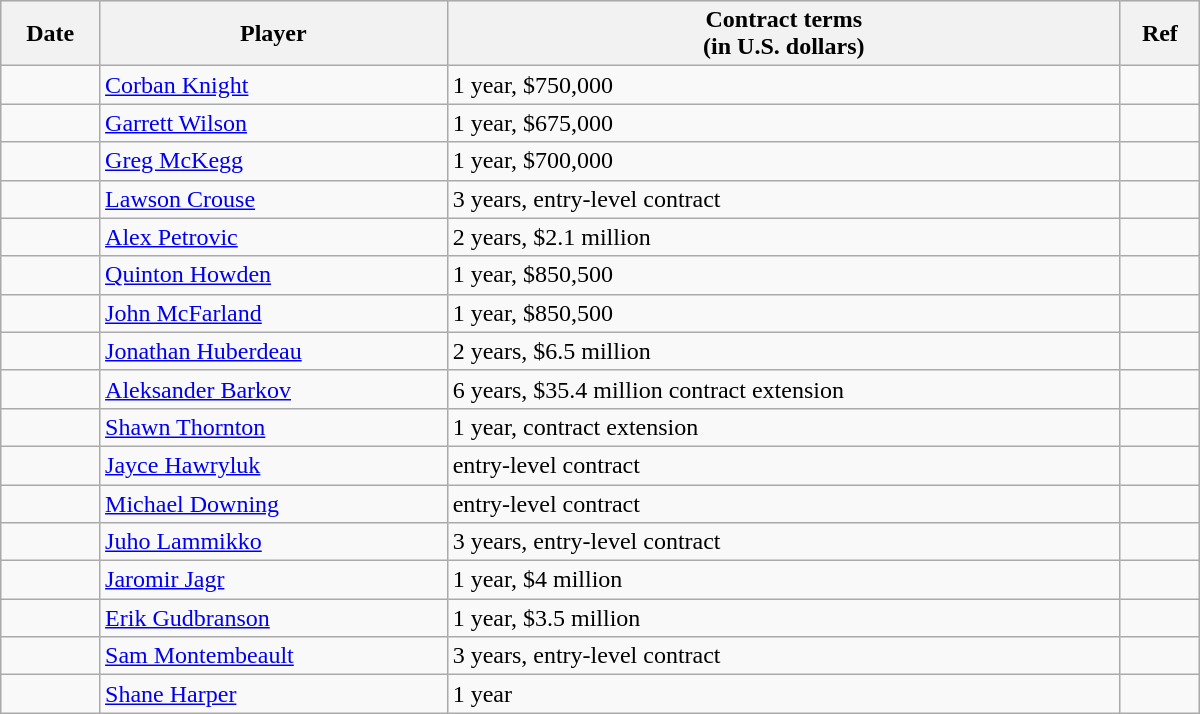<table class="wikitable" style="border-collapse: collapse; width: 50em; padding: 3;">
<tr bgcolor="#dddddd">
<th>Date</th>
<th>Player</th>
<th>Contract terms<br>(in U.S. dollars)</th>
<th>Ref</th>
</tr>
<tr>
<td></td>
<td><a href='#'>Corban Knight</a></td>
<td>1 year, $750,000</td>
<td></td>
</tr>
<tr>
<td></td>
<td><a href='#'>Garrett Wilson</a></td>
<td>1 year, $675,000</td>
<td></td>
</tr>
<tr>
<td></td>
<td><a href='#'>Greg McKegg</a></td>
<td>1 year, $700,000</td>
<td></td>
</tr>
<tr>
<td></td>
<td><a href='#'>Lawson Crouse</a></td>
<td>3 years, entry-level contract</td>
<td></td>
</tr>
<tr>
<td></td>
<td><a href='#'>Alex Petrovic</a></td>
<td>2 years, $2.1 million</td>
<td></td>
</tr>
<tr>
<td></td>
<td><a href='#'>Quinton Howden</a></td>
<td>1 year, $850,500</td>
<td></td>
</tr>
<tr>
<td></td>
<td><a href='#'>John McFarland</a></td>
<td>1 year, $850,500</td>
<td></td>
</tr>
<tr>
<td></td>
<td><a href='#'>Jonathan Huberdeau</a></td>
<td>2 years, $6.5 million</td>
<td></td>
</tr>
<tr>
<td></td>
<td><a href='#'>Aleksander Barkov</a></td>
<td>6 years, $35.4 million contract extension</td>
<td></td>
</tr>
<tr>
<td></td>
<td><a href='#'>Shawn Thornton</a></td>
<td>1 year, contract extension</td>
<td></td>
</tr>
<tr>
<td></td>
<td><a href='#'>Jayce Hawryluk</a></td>
<td>entry-level contract</td>
<td></td>
</tr>
<tr>
<td></td>
<td><a href='#'>Michael Downing</a></td>
<td>entry-level contract</td>
<td></td>
</tr>
<tr>
<td></td>
<td><a href='#'>Juho Lammikko</a></td>
<td>3 years, entry-level contract</td>
<td></td>
</tr>
<tr>
<td></td>
<td><a href='#'>Jaromir Jagr</a></td>
<td>1 year, $4 million</td>
<td></td>
</tr>
<tr>
<td></td>
<td><a href='#'>Erik Gudbranson</a></td>
<td>1 year, $3.5 million</td>
<td></td>
</tr>
<tr>
<td></td>
<td><a href='#'>Sam Montembeault</a></td>
<td>3 years, entry-level contract</td>
<td></td>
</tr>
<tr>
<td></td>
<td><a href='#'>Shane Harper</a></td>
<td>1 year</td>
<td></td>
</tr>
</table>
